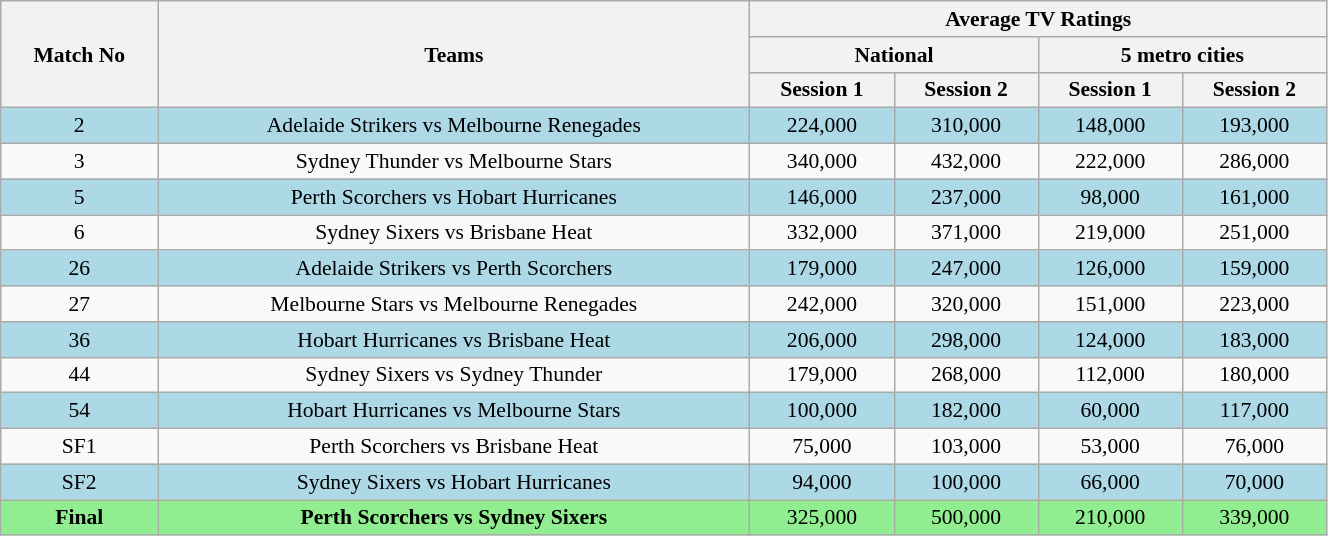<table class="wikitable sortable" style="text-align: center; font-size:90%; width:70%">
<tr>
<th rowspan=3>Match No</th>
<th rowspan=3>Teams</th>
<th colspan=4>Average TV Ratings</th>
</tr>
<tr>
<th colspan=2>National</th>
<th colspan=2>5 metro cities</th>
</tr>
<tr>
<th style="width: auto;">Session 1</th>
<th style="width: auto;">Session 2</th>
<th style="width: auto;">Session 1</th>
<th style="width: auto;">Session 2</th>
</tr>
<tr style="background:lightblue;">
<td>2</td>
<td>Adelaide Strikers vs Melbourne Renegades</td>
<td>224,000</td>
<td>310,000</td>
<td>148,000</td>
<td>193,000</td>
</tr>
<tr>
<td>3</td>
<td>Sydney Thunder vs Melbourne Stars</td>
<td>340,000</td>
<td>432,000</td>
<td>222,000</td>
<td>286,000</td>
</tr>
<tr style="background:lightblue;">
<td>5</td>
<td>Perth Scorchers vs Hobart Hurricanes</td>
<td>146,000</td>
<td>237,000</td>
<td>98,000</td>
<td>161,000</td>
</tr>
<tr>
<td>6</td>
<td>Sydney Sixers vs Brisbane Heat</td>
<td>332,000</td>
<td>371,000</td>
<td>219,000</td>
<td>251,000</td>
</tr>
<tr style="background:lightblue;">
<td>26</td>
<td>Adelaide Strikers vs Perth Scorchers</td>
<td>179,000</td>
<td>247,000</td>
<td>126,000</td>
<td>159,000</td>
</tr>
<tr>
<td>27</td>
<td>Melbourne Stars vs Melbourne Renegades</td>
<td>242,000</td>
<td>320,000</td>
<td>151,000</td>
<td>223,000</td>
</tr>
<tr style="background:lightblue;">
<td>36</td>
<td>Hobart Hurricanes vs Brisbane Heat</td>
<td>206,000</td>
<td>298,000</td>
<td>124,000</td>
<td>183,000</td>
</tr>
<tr>
<td>44</td>
<td>Sydney Sixers vs Sydney Thunder</td>
<td>179,000</td>
<td>268,000</td>
<td>112,000</td>
<td>180,000</td>
</tr>
<tr style="background:lightblue;">
<td>54</td>
<td>Hobart Hurricanes vs Melbourne Stars</td>
<td>100,000</td>
<td>182,000</td>
<td>60,000</td>
<td>117,000</td>
</tr>
<tr>
<td>SF1</td>
<td>Perth Scorchers vs Brisbane Heat</td>
<td>75,000</td>
<td>103,000</td>
<td>53,000</td>
<td>76,000</td>
</tr>
<tr style="background:lightblue;">
<td>SF2</td>
<td>Sydney Sixers vs Hobart Hurricanes</td>
<td>94,000</td>
<td>100,000</td>
<td>66,000</td>
<td>70,000</td>
</tr>
<tr style="background:lightgreen;">
<td><strong>Final</strong></td>
<td><strong>Perth Scorchers vs Sydney Sixers</strong></td>
<td>325,000</td>
<td>500,000</td>
<td>210,000</td>
<td>339,000</td>
</tr>
</table>
